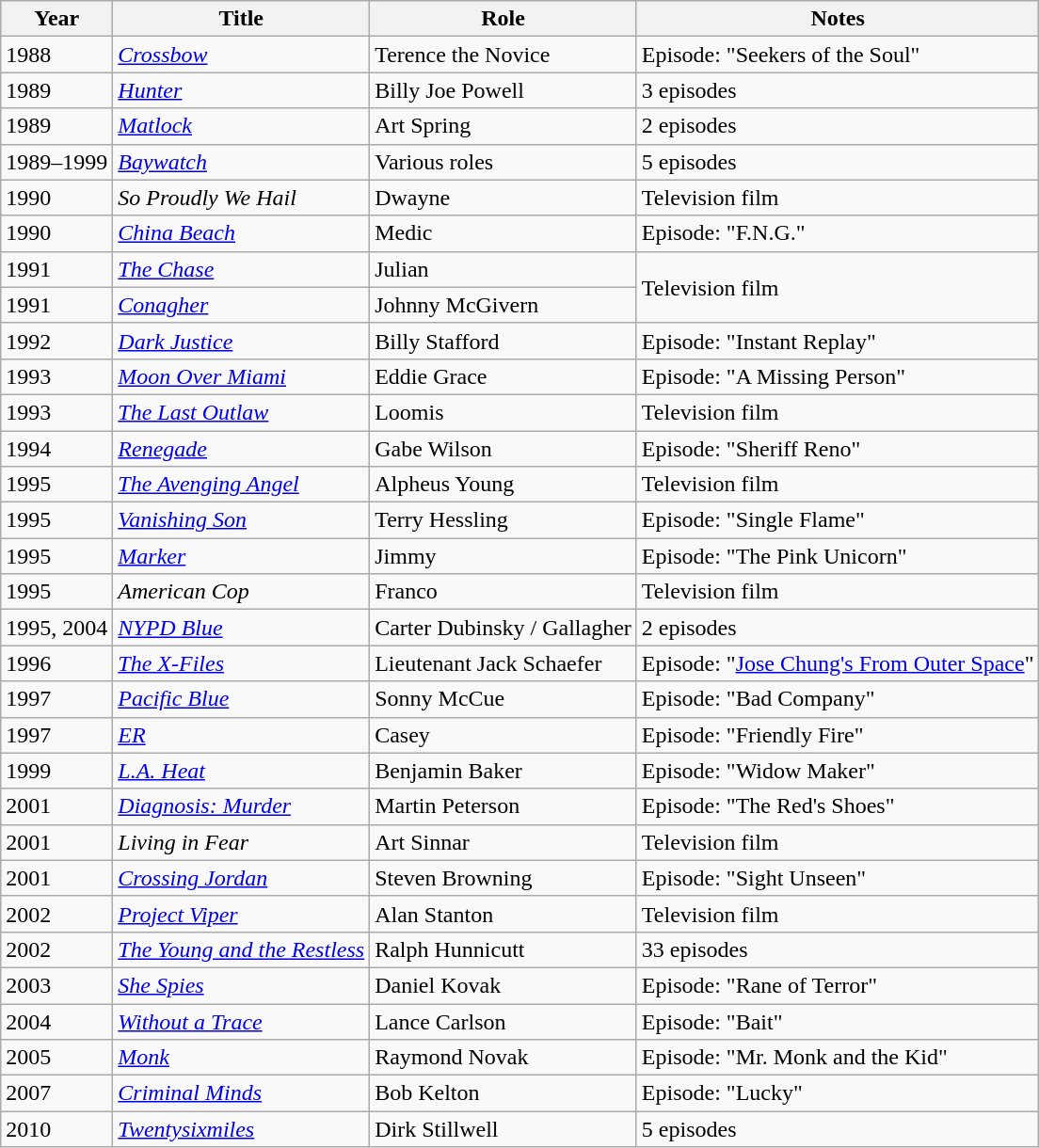<table class="wikitable sortable">
<tr>
<th>Year</th>
<th>Title</th>
<th>Role</th>
<th>Notes</th>
</tr>
<tr>
<td>1988</td>
<td><a href='#'><em>Crossbow</em></a></td>
<td>Terence the Novice</td>
<td>Episode: "Seekers of the Soul"</td>
</tr>
<tr>
<td>1989</td>
<td><a href='#'><em>Hunter</em></a></td>
<td>Billy Joe Powell</td>
<td>3 episodes</td>
</tr>
<tr>
<td>1989</td>
<td><a href='#'><em>Matlock</em></a></td>
<td>Art Spring</td>
<td>2 episodes</td>
</tr>
<tr>
<td>1989–1999</td>
<td><em><a href='#'>Baywatch</a></em></td>
<td>Various roles</td>
<td>5 episodes</td>
</tr>
<tr>
<td>1990</td>
<td><em>So Proudly We Hail</em></td>
<td>Dwayne</td>
<td>Television film</td>
</tr>
<tr>
<td>1990</td>
<td><em><a href='#'>China Beach</a></em></td>
<td>Medic</td>
<td>Episode: "F.N.G."</td>
</tr>
<tr>
<td>1991</td>
<td><a href='#'><em>The Chase</em></a></td>
<td>Julian</td>
<td rowspan="2">Television film</td>
</tr>
<tr>
<td>1991</td>
<td><em><a href='#'>Conagher</a></em></td>
<td>Johnny McGivern</td>
</tr>
<tr>
<td>1992</td>
<td><em><a href='#'>Dark Justice</a></em></td>
<td>Billy Stafford</td>
<td>Episode: "Instant Replay"</td>
</tr>
<tr>
<td>1993</td>
<td><a href='#'><em>Moon Over Miami</em></a></td>
<td>Eddie Grace</td>
<td>Episode: "A Missing Person"</td>
</tr>
<tr>
<td>1993</td>
<td><a href='#'><em>The Last Outlaw</em></a></td>
<td>Loomis</td>
<td>Television film</td>
</tr>
<tr>
<td>1994</td>
<td><a href='#'><em>Renegade</em></a></td>
<td>Gabe Wilson</td>
<td>Episode: "Sheriff Reno"</td>
</tr>
<tr>
<td>1995</td>
<td><em><a href='#'>The Avenging Angel</a></em></td>
<td>Alpheus Young</td>
<td>Television film</td>
</tr>
<tr>
<td>1995</td>
<td><em><a href='#'>Vanishing Son</a></em></td>
<td>Terry Hessling</td>
<td>Episode: "Single Flame"</td>
</tr>
<tr>
<td>1995</td>
<td><a href='#'><em>Marker</em></a></td>
<td>Jimmy</td>
<td>Episode: "The Pink Unicorn"</td>
</tr>
<tr>
<td>1995</td>
<td><em>American Cop</em></td>
<td>Franco</td>
<td>Television film</td>
</tr>
<tr>
<td>1995, 2004</td>
<td><em><a href='#'>NYPD Blue</a></em></td>
<td>Carter Dubinsky / Gallagher</td>
<td>2 episodes</td>
</tr>
<tr>
<td>1996</td>
<td><em><a href='#'>The X-Files</a></em></td>
<td>Lieutenant Jack Schaefer</td>
<td>Episode: "<a href='#'>Jose Chung's From Outer Space</a>"</td>
</tr>
<tr>
<td>1997</td>
<td><a href='#'><em>Pacific Blue</em></a></td>
<td>Sonny McCue</td>
<td>Episode: "Bad Company"</td>
</tr>
<tr>
<td>1997</td>
<td><a href='#'><em>ER</em></a></td>
<td>Casey</td>
<td>Episode: "Friendly Fire"</td>
</tr>
<tr>
<td>1999</td>
<td><a href='#'><em>L.A. Heat</em></a></td>
<td>Benjamin Baker</td>
<td>Episode: "Widow Maker"</td>
</tr>
<tr>
<td>2001</td>
<td><em><a href='#'>Diagnosis: Murder</a></em></td>
<td>Martin Peterson</td>
<td>Episode: "The Red's Shoes"</td>
</tr>
<tr>
<td>2001</td>
<td><em>Living in Fear</em></td>
<td>Art Sinnar</td>
<td>Television film</td>
</tr>
<tr>
<td>2001</td>
<td><em><a href='#'>Crossing Jordan</a></em></td>
<td>Steven Browning</td>
<td>Episode: "Sight Unseen"</td>
</tr>
<tr>
<td>2002</td>
<td><em><a href='#'>Project Viper</a></em></td>
<td>Alan Stanton</td>
<td>Television film</td>
</tr>
<tr>
<td>2002</td>
<td><em><a href='#'>The Young and the Restless</a></em></td>
<td>Ralph Hunnicutt</td>
<td>33 episodes</td>
</tr>
<tr>
<td>2003</td>
<td><em><a href='#'>She Spies</a></em></td>
<td>Daniel Kovak</td>
<td>Episode: "Rane of Terror"</td>
</tr>
<tr>
<td>2004</td>
<td><em><a href='#'>Without a Trace</a></em></td>
<td>Lance Carlson</td>
<td>Episode: "Bait"</td>
</tr>
<tr>
<td>2005</td>
<td><a href='#'><em>Monk</em></a></td>
<td>Raymond Novak</td>
<td>Episode: "Mr. Monk and the Kid"</td>
</tr>
<tr>
<td>2007</td>
<td><em><a href='#'>Criminal Minds</a></em></td>
<td>Bob Kelton</td>
<td>Episode: "Lucky"</td>
</tr>
<tr>
<td>2010</td>
<td><em><a href='#'>Twentysixmiles</a></em></td>
<td>Dirk Stillwell</td>
<td>5 episodes</td>
</tr>
</table>
